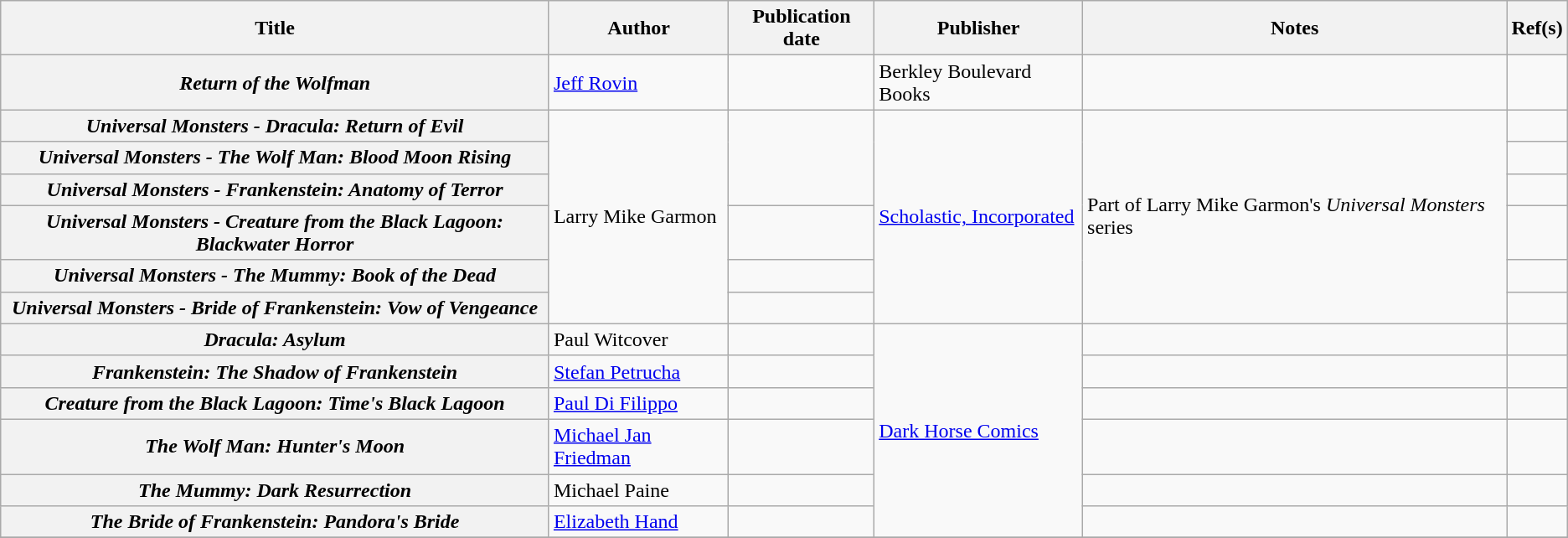<table class="wikitable plainrowheaders">
<tr>
<th scope="col" style="width:35%;">Title</th>
<th scope="col">Author</th>
<th scope="col">Publication date</th>
<th scope="col">Publisher</th>
<th scope="col">Notes</th>
<th scope="col">Ref(s)</th>
</tr>
<tr>
<th scope="row"><em>Return of the Wolfman</em></th>
<td><a href='#'>Jeff Rovin</a></td>
<td></td>
<td>Berkley Boulevard Books</td>
<td></td>
<td></td>
</tr>
<tr>
<th scope="row"><em>Universal Monsters - Dracula: Return of Evil</em></th>
<td rowspan="6">Larry Mike Garmon</td>
<td rowspan="3"></td>
<td rowspan="6"><a href='#'>Scholastic, Incorporated</a></td>
<td rowspan="6">Part of Larry Mike Garmon's <em>Universal Monsters</em> series</td>
<td></td>
</tr>
<tr>
<th scope="row"><em>Universal Monsters - The Wolf Man: Blood Moon Rising</em></th>
<td></td>
</tr>
<tr>
<th scope="row"><em>Universal Monsters - Frankenstein: Anatomy of Terror</em></th>
<td></td>
</tr>
<tr>
<th scope="row"><em>Universal Monsters - Creature from the Black Lagoon: Blackwater Horror</em></th>
<td></td>
<td></td>
</tr>
<tr>
<th scope="row"><em>Universal Monsters - The Mummy: Book of the Dead</em></th>
<td></td>
<td></td>
</tr>
<tr>
<th scope="row"><em>Universal Monsters - Bride of Frankenstein: Vow of Vengeance</em></th>
<td></td>
<td></td>
</tr>
<tr>
<th scope="row"><em>Dracula: Asylum</em></th>
<td>Paul Witcover</td>
<td></td>
<td rowspan="6"><a href='#'>Dark Horse Comics</a></td>
<td></td>
<td></td>
</tr>
<tr>
<th scope="row"><em>Frankenstein: The Shadow of Frankenstein</em></th>
<td><a href='#'>Stefan Petrucha</a></td>
<td></td>
<td></td>
<td></td>
</tr>
<tr>
<th scope="row"><em>Creature from the Black Lagoon: Time's Black Lagoon</em></th>
<td><a href='#'>Paul Di Filippo</a></td>
<td></td>
<td></td>
<td></td>
</tr>
<tr>
<th scope="row"><em>The Wolf Man: Hunter's Moon</em></th>
<td><a href='#'>Michael Jan Friedman</a></td>
<td></td>
<td></td>
<td></td>
</tr>
<tr>
<th scope="row"><em>The Mummy: Dark Resurrection</em></th>
<td>Michael Paine</td>
<td></td>
<td></td>
<td></td>
</tr>
<tr>
<th scope="row"><em>The Bride of Frankenstein: Pandora's Bride</em></th>
<td><a href='#'>Elizabeth Hand</a></td>
<td></td>
<td></td>
<td></td>
</tr>
<tr>
</tr>
</table>
